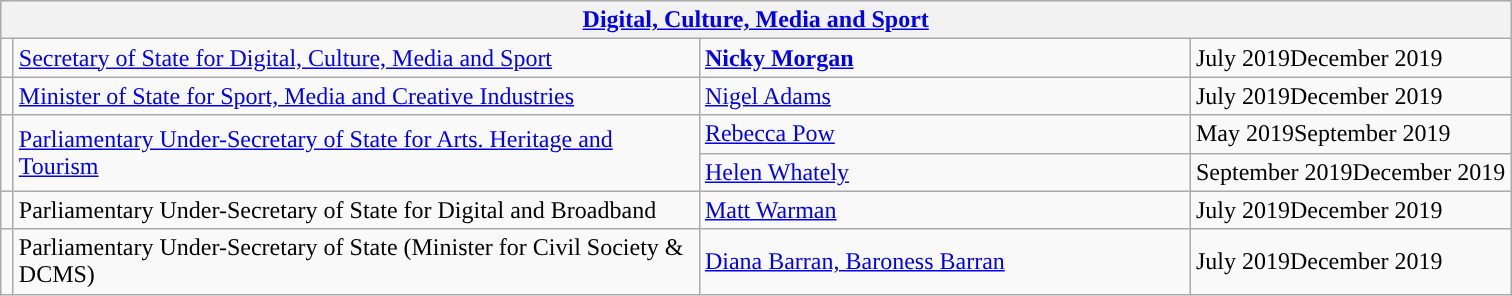<table class="wikitable">
<tr>
<th colspan="4"><a href='#'>Digital, Culture, Media and Sport</a></th>
</tr>
<tr>
<td style="width: 1px; background: "></td>
<td style="width: 450px;"><a href='#'>Secretary of State for Digital, Culture, Media and Sport</a></td>
<td style="width: 320px;"><strong><a href='#'>Nicky Morgan</a></strong></td>
<td>July 2019December 2019</td>
</tr>
<tr>
<td style="width: 1px; background: "></td>
<td style="width: 450px;"><a href='#'>Minister of State for Sport, Media and Creative Industries</a></td>
<td style="width: 320px;"><a href='#'>Nigel Adams</a></td>
<td>July 2019December 2019</td>
</tr>
<tr>
<td rowspan=2 style="width: 1px; background: "></td>
<td rowspan=2 style="width: 450px;"><a href='#'>Parliamentary Under-Secretary of State for Arts. Heritage and Tourism</a></td>
<td style="width: 320px;"><a href='#'>Rebecca Pow</a></td>
<td>May 2019September 2019</td>
</tr>
<tr>
<td><a href='#'>Helen Whately</a></td>
<td>September 2019December 2019</td>
</tr>
<tr>
<td style="width: 1px; background: "></td>
<td>Parliamentary Under-Secretary of State for Digital and Broadband</td>
<td><a href='#'>Matt Warman</a></td>
<td>July 2019December 2019</td>
</tr>
<tr>
<td style="width: 1px; background: "></td>
<td>Parliamentary Under-Secretary of State (Minister for Civil Society & DCMS)</td>
<td><a href='#'>Diana Barran, Baroness Barran</a> </td>
<td>July 2019December 2019</td>
</tr>
</table>
